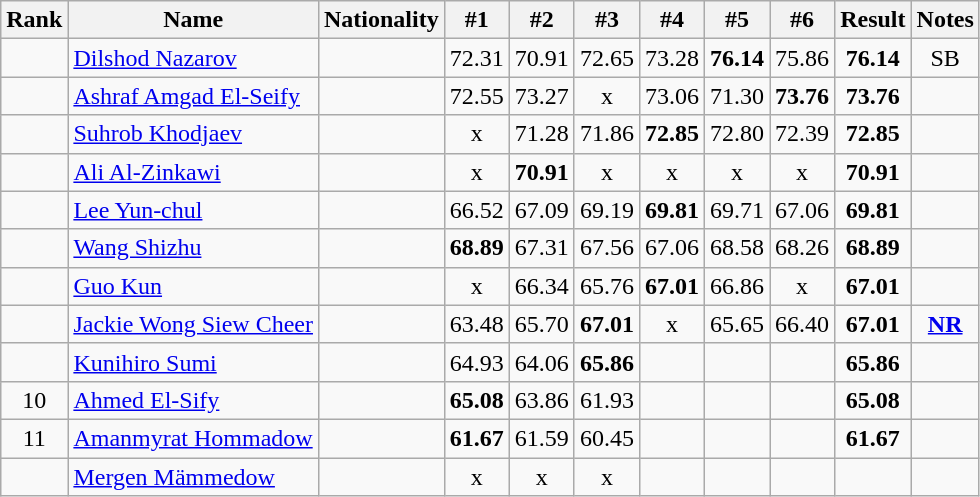<table class="wikitable sortable" style="text-align:center">
<tr>
<th>Rank</th>
<th>Name</th>
<th>Nationality</th>
<th>#1</th>
<th>#2</th>
<th>#3</th>
<th>#4</th>
<th>#5</th>
<th>#6</th>
<th>Result</th>
<th>Notes</th>
</tr>
<tr>
<td></td>
<td align=left><a href='#'>Dilshod Nazarov</a></td>
<td align=left></td>
<td>72.31</td>
<td>70.91</td>
<td>72.65</td>
<td>73.28</td>
<td><strong>76.14</strong></td>
<td>75.86</td>
<td><strong>76.14</strong></td>
<td>SB</td>
</tr>
<tr>
<td></td>
<td align=left><a href='#'>Ashraf Amgad El-Seify</a></td>
<td align=left></td>
<td>72.55</td>
<td>73.27</td>
<td>x</td>
<td>73.06</td>
<td>71.30</td>
<td><strong>73.76</strong></td>
<td><strong>73.76</strong></td>
<td></td>
</tr>
<tr>
<td></td>
<td align=left><a href='#'>Suhrob Khodjaev</a></td>
<td align=left></td>
<td>x</td>
<td>71.28</td>
<td>71.86</td>
<td><strong>72.85</strong></td>
<td>72.80</td>
<td>72.39</td>
<td><strong>72.85</strong></td>
<td></td>
</tr>
<tr>
<td></td>
<td align=left><a href='#'>Ali Al-Zinkawi</a></td>
<td align=left></td>
<td>x</td>
<td><strong>70.91</strong></td>
<td>x</td>
<td>x</td>
<td>x</td>
<td>x</td>
<td><strong>70.91</strong></td>
<td></td>
</tr>
<tr>
<td></td>
<td align=left><a href='#'>Lee Yun-chul</a></td>
<td align=left></td>
<td>66.52</td>
<td>67.09</td>
<td>69.19</td>
<td><strong>69.81</strong></td>
<td>69.71</td>
<td>67.06</td>
<td><strong>69.81</strong></td>
<td></td>
</tr>
<tr>
<td></td>
<td align=left><a href='#'>Wang Shizhu</a></td>
<td align=left></td>
<td><strong>68.89</strong></td>
<td>67.31</td>
<td>67.56</td>
<td>67.06</td>
<td>68.58</td>
<td>68.26</td>
<td><strong>68.89</strong></td>
<td></td>
</tr>
<tr>
<td></td>
<td align=left><a href='#'>Guo Kun</a></td>
<td align=left></td>
<td>x</td>
<td>66.34</td>
<td>65.76</td>
<td><strong>67.01</strong></td>
<td>66.86</td>
<td>x</td>
<td><strong>67.01</strong></td>
<td></td>
</tr>
<tr>
<td></td>
<td align=left><a href='#'>Jackie Wong Siew Cheer</a></td>
<td align=left></td>
<td>63.48</td>
<td>65.70</td>
<td><strong>67.01</strong></td>
<td>x</td>
<td>65.65</td>
<td>66.40</td>
<td><strong>67.01</strong></td>
<td><strong><a href='#'>NR</a></strong></td>
</tr>
<tr>
<td></td>
<td align=left><a href='#'>Kunihiro Sumi</a></td>
<td align=left></td>
<td>64.93</td>
<td>64.06</td>
<td><strong>65.86</strong></td>
<td></td>
<td></td>
<td></td>
<td><strong>65.86</strong></td>
<td></td>
</tr>
<tr>
<td>10</td>
<td align=left><a href='#'>Ahmed El-Sify</a></td>
<td align=left></td>
<td><strong>65.08</strong></td>
<td>63.86</td>
<td>61.93</td>
<td></td>
<td></td>
<td></td>
<td><strong>65.08</strong></td>
<td></td>
</tr>
<tr>
<td>11</td>
<td align=left><a href='#'>Amanmyrat Hommadow</a></td>
<td align=left></td>
<td><strong>61.67</strong></td>
<td>61.59</td>
<td>60.45</td>
<td></td>
<td></td>
<td></td>
<td><strong>61.67</strong></td>
<td></td>
</tr>
<tr>
<td></td>
<td align=left><a href='#'>Mergen Mämmedow</a></td>
<td align=left></td>
<td>x</td>
<td>x</td>
<td>x</td>
<td></td>
<td></td>
<td></td>
<td><strong></strong></td>
<td></td>
</tr>
</table>
